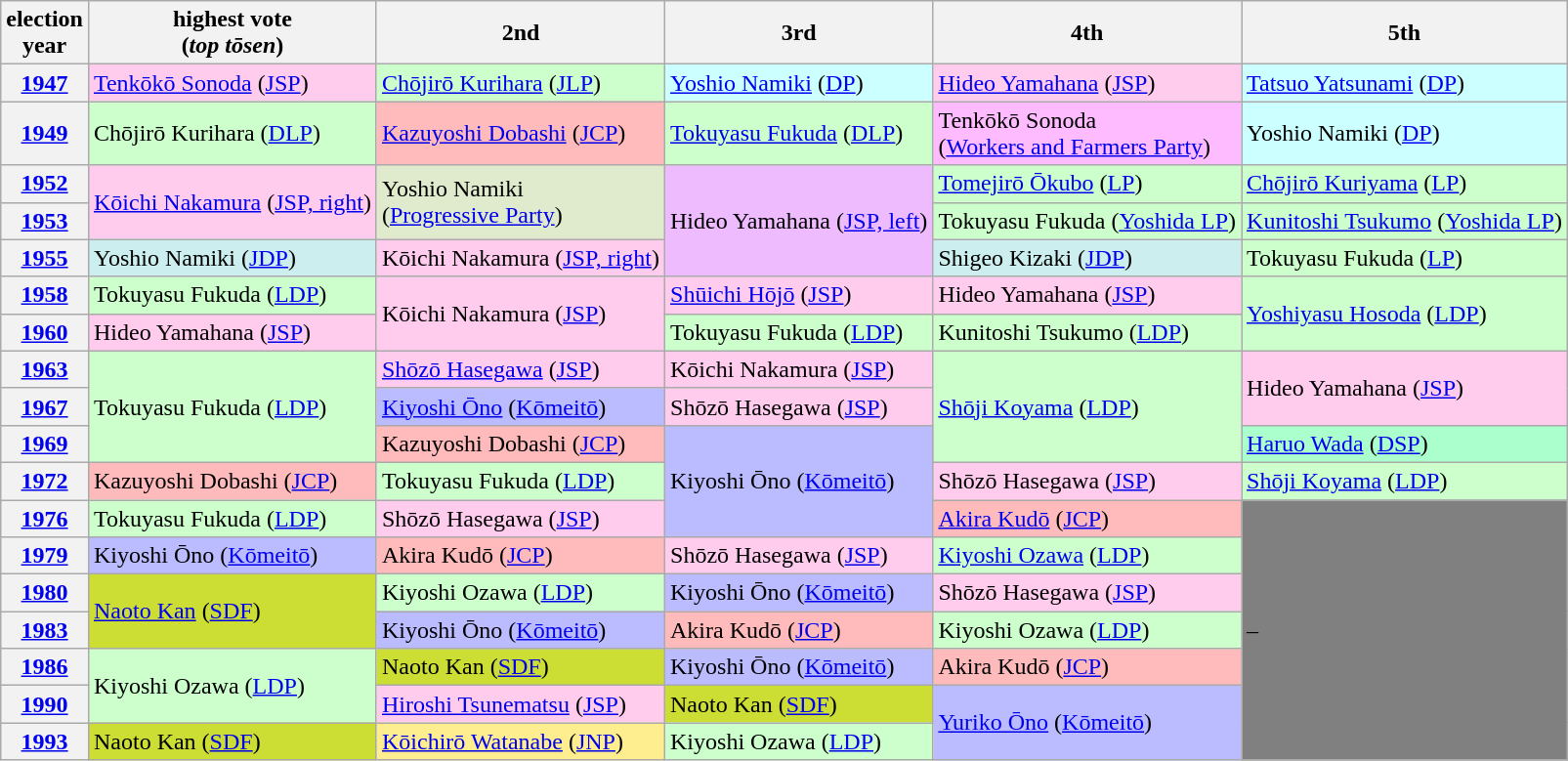<table class="wikitable" border="1">
<tr>
<th>election<br>year</th>
<th>highest vote<br>(<em>top tōsen</em>)</th>
<th>2nd</th>
<th>3rd</th>
<th>4th</th>
<th>5th</th>
</tr>
<tr>
<th><a href='#'>1947</a></th>
<td bgcolor="#FFCCEE"><a href='#'>Tenkōkō Sonoda</a> (<a href='#'>JSP</a>)</td>
<td bgcolor="#CCFFCC"><a href='#'>Chōjirō Kurihara</a> (<a href='#'>JLP</a>)</td>
<td bgcolor="#CCFFFF"><a href='#'>Yoshio Namiki</a> (<a href='#'>DP</a>)</td>
<td bgcolor="#FFCCEE"><a href='#'>Hideo Yamahana</a> (<a href='#'>JSP</a>)</td>
<td bgcolor="#CCFFFF"><a href='#'>Tatsuo Yatsunami</a> (<a href='#'>DP</a>)</td>
</tr>
<tr>
<th><a href='#'>1949</a></th>
<td bgcolor="#CCFFCC">Chōjirō Kurihara (<a href='#'>DLP</a>)</td>
<td bgcolor="#FFBBBB"><a href='#'>Kazuyoshi Dobashi</a> (<a href='#'>JCP</a>)</td>
<td bgcolor="#CCFFCC"><a href='#'>Tokuyasu Fukuda</a> (<a href='#'>DLP</a>)</td>
<td bgcolor="#FFBBFF">Tenkōkō Sonoda<br>(<a href='#'>Workers and Farmers Party</a>)</td>
<td bgcolor="#CCFFFF">Yoshio Namiki (<a href='#'>DP</a>)</td>
</tr>
<tr>
<th><a href='#'>1952</a></th>
<td rowspan="2" bgcolor="#FFCCEE"><a href='#'>Kōichi Nakamura</a> (<a href='#'>JSP, right</a>)</td>
<td rowspan="2" bgcolor="#E0EACC">Yoshio Namiki<br>(<a href='#'>Progressive Party</a>)</td>
<td rowspan="3" bgcolor="#EEBBFF">Hideo Yamahana (<a href='#'>JSP, left</a>)</td>
<td bgcolor="#CCFFCC"><a href='#'>Tomejirō Ōkubo</a> (<a href='#'>LP</a>)</td>
<td bgcolor="#CCFFCC"><a href='#'>Chōjirō Kuriyama</a> (<a href='#'>LP</a>)</td>
</tr>
<tr>
<th><a href='#'>1953</a></th>
<td bgcolor="#CCFFCC">Tokuyasu Fukuda (<a href='#'>Yoshida LP</a>)</td>
<td bgcolor="#CCFFCC"><a href='#'>Kunitoshi Tsukumo</a> (<a href='#'>Yoshida LP</a>)</td>
</tr>
<tr>
<th><a href='#'>1955</a></th>
<td bgcolor="#CCEEEE">Yoshio Namiki (<a href='#'>JDP</a>)</td>
<td bgcolor="#FFCCEE">Kōichi Nakamura (<a href='#'>JSP, right</a>)</td>
<td bgcolor="#CCEEEE">Shigeo Kizaki (<a href='#'>JDP</a>)</td>
<td bgcolor="#CCFFCC">Tokuyasu Fukuda (<a href='#'>LP</a>)</td>
</tr>
<tr>
<th><a href='#'>1958</a></th>
<td bgcolor="#CCFFCC">Tokuyasu Fukuda (<a href='#'>LDP</a>)</td>
<td rowspan="2" bgcolor="#FFCCEE">Kōichi Nakamura (<a href='#'>JSP</a>)</td>
<td bgcolor="#FFCCEE"><a href='#'>Shūichi Hōjō</a> (<a href='#'>JSP</a>)</td>
<td bgcolor="#FFCCEE">Hideo Yamahana (<a href='#'>JSP</a>)</td>
<td rowspan="2" bgcolor="#CCFFCC"><a href='#'>Yoshiyasu Hosoda</a> (<a href='#'>LDP</a>)</td>
</tr>
<tr>
<th><a href='#'>1960</a></th>
<td bgcolor="#FFCCEE">Hideo Yamahana (<a href='#'>JSP</a>)</td>
<td bgcolor="#CCFFCC">Tokuyasu Fukuda (<a href='#'>LDP</a>)</td>
<td bgcolor="#CCFFCC">Kunitoshi Tsukumo (<a href='#'>LDP</a>)</td>
</tr>
<tr>
<th><a href='#'>1963</a></th>
<td rowspan="3" bgcolor="#CCFFCC">Tokuyasu Fukuda (<a href='#'>LDP</a>)</td>
<td bgcolor="#FFCCEE"><a href='#'>Shōzō Hasegawa</a> (<a href='#'>JSP</a>)</td>
<td bgcolor="#FFCCEE">Kōichi Nakamura (<a href='#'>JSP</a>)</td>
<td rowspan="3" bgcolor="#CCFFCC"><a href='#'>Shōji Koyama</a> (<a href='#'>LDP</a>)</td>
<td rowspan="2" bgcolor="#FFCCEE">Hideo Yamahana (<a href='#'>JSP</a>)</td>
</tr>
<tr>
<th><a href='#'>1967</a></th>
<td bgcolor="#BBBBFF"><a href='#'>Kiyoshi Ōno</a> (<a href='#'>Kōmeitō</a>)</td>
<td bgcolor="#FFCCEE">Shōzō Hasegawa (<a href='#'>JSP</a>)</td>
</tr>
<tr>
<th><a href='#'>1969</a></th>
<td bgcolor="#FFBBBB">Kazuyoshi Dobashi (<a href='#'>JCP</a>)</td>
<td rowspan="3" bgcolor="#BBBBFF">Kiyoshi Ōno (<a href='#'>Kōmeitō</a>)</td>
<td bgcolor="#AAFFCC"><a href='#'>Haruo Wada</a> (<a href='#'>DSP</a>)</td>
</tr>
<tr>
<th><a href='#'>1972</a></th>
<td bgcolor="#FFBBBB">Kazuyoshi Dobashi (<a href='#'>JCP</a>)</td>
<td bgcolor="#CCFFCC">Tokuyasu Fukuda (<a href='#'>LDP</a>)</td>
<td bgcolor="#FFCCEE">Shōzō Hasegawa (<a href='#'>JSP</a>)</td>
<td bgcolor="#CCFFCC"><a href='#'>Shōji Koyama</a> (<a href='#'>LDP</a>)</td>
</tr>
<tr>
<th><a href='#'>1976</a></th>
<td bgcolor="#CCFFCC">Tokuyasu Fukuda (<a href='#'>LDP</a>)</td>
<td bgcolor="#FFCCEE">Shōzō Hasegawa (<a href='#'>JSP</a>)</td>
<td bgcolor="#FFBBBB"><a href='#'>Akira Kudō</a> (<a href='#'>JCP</a>)</td>
<td rowspan="7" bgcolor=grey>–</td>
</tr>
<tr>
<th><a href='#'>1979</a></th>
<td bgcolor="#BBBBFF">Kiyoshi Ōno (<a href='#'>Kōmeitō</a>)</td>
<td bgcolor="#FFBBBB">Akira Kudō (<a href='#'>JCP</a>)</td>
<td bgcolor="#FFCCEE">Shōzō Hasegawa (<a href='#'>JSP</a>)</td>
<td bgcolor="#CCFFCC"><a href='#'>Kiyoshi Ozawa</a> (<a href='#'>LDP</a>)</td>
</tr>
<tr>
<th><a href='#'>1980</a></th>
<td rowspan="2" bgcolor="#CCDD33"><a href='#'>Naoto Kan</a> (<a href='#'>SDF</a>)</td>
<td bgcolor="#CCFFCC">Kiyoshi Ozawa (<a href='#'>LDP</a>)</td>
<td bgcolor="#BBBBFF">Kiyoshi Ōno (<a href='#'>Kōmeitō</a>)</td>
<td bgcolor="#FFCCEE">Shōzō Hasegawa (<a href='#'>JSP</a>)</td>
</tr>
<tr>
<th><a href='#'>1983</a></th>
<td bgcolor="#BBBBFF">Kiyoshi Ōno (<a href='#'>Kōmeitō</a>)</td>
<td bgcolor="#FFBBBB">Akira Kudō (<a href='#'>JCP</a>)</td>
<td bgcolor="#CCFFCC">Kiyoshi Ozawa (<a href='#'>LDP</a>)</td>
</tr>
<tr>
<th><a href='#'>1986</a></th>
<td rowspan="2" bgcolor="#CCFFCC">Kiyoshi Ozawa (<a href='#'>LDP</a>)</td>
<td bgcolor="#CCDD33">Naoto Kan (<a href='#'>SDF</a>)</td>
<td bgcolor="#BBBBFF">Kiyoshi Ōno (<a href='#'>Kōmeitō</a>)</td>
<td bgcolor="#FFBBBB">Akira Kudō (<a href='#'>JCP</a>)</td>
</tr>
<tr>
<th><a href='#'>1990</a></th>
<td bgcolor="#FFCCEE"><a href='#'>Hiroshi Tsunematsu</a> (<a href='#'>JSP</a>)</td>
<td bgcolor="#CCDD33">Naoto Kan (<a href='#'>SDF</a>)</td>
<td rowspan="2" bgcolor="#BBBBFF"><a href='#'>Yuriko Ōno</a> (<a href='#'>Kōmeitō</a>)</td>
</tr>
<tr>
<th><a href='#'>1993</a></th>
<td bgcolor="#CCDD33">Naoto Kan (<a href='#'>SDF</a>)</td>
<td bgcolor="#FFEE90"><a href='#'>Kōichirō Watanabe</a> (<a href='#'>JNP</a>)</td>
<td bgcolor="#CCFFCC">Kiyoshi Ozawa (<a href='#'>LDP</a>)</td>
</tr>
</table>
